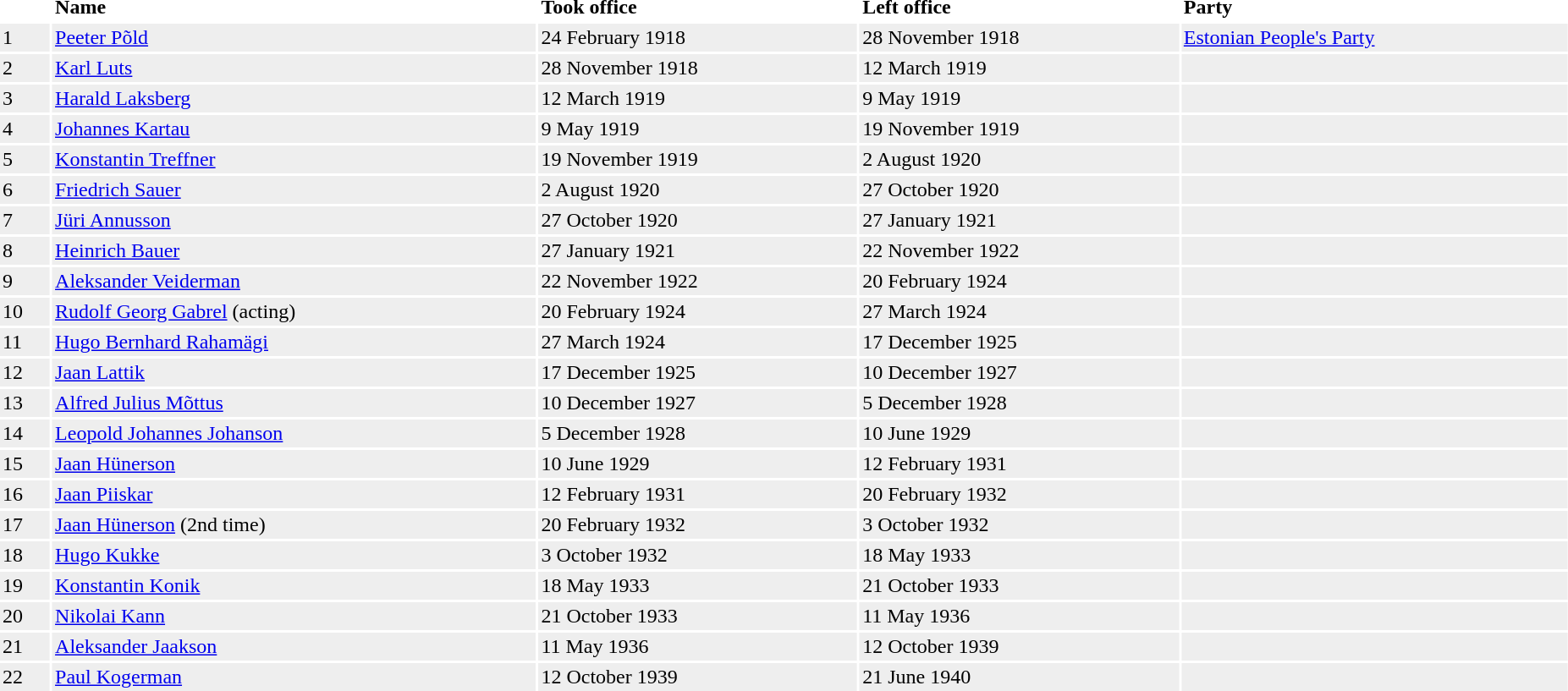<table border=0 cellpadding=2 cellspacing=2 width=98%>
<tr>
<td></td>
<td><strong>Name</strong></td>
<td><strong>Took office</strong></td>
<td><strong>Left office</strong></td>
<td><strong>Party</strong></td>
</tr>
<tr bgcolor=#EEEEEE>
<td>1</td>
<td><a href='#'>Peeter Põld</a></td>
<td>24 February 1918</td>
<td>28 November 1918</td>
<td><a href='#'>Estonian People's Party</a></td>
</tr>
<tr bgcolor=#EEEEEE>
<td>2</td>
<td><a href='#'>Karl Luts</a></td>
<td>28 November 1918</td>
<td>12 March 1919</td>
<td></td>
</tr>
<tr bgcolor=#EEEEEE>
<td>3</td>
<td><a href='#'>Harald Laksberg</a></td>
<td>12 March 1919</td>
<td>9 May 1919</td>
<td></td>
</tr>
<tr bgcolor=#EEEEEE>
<td>4</td>
<td><a href='#'>Johannes Kartau</a></td>
<td>9 May 1919</td>
<td>19 November 1919</td>
<td></td>
</tr>
<tr bgcolor=#EEEEEE>
<td>5</td>
<td><a href='#'>Konstantin Treffner</a></td>
<td>19 November 1919</td>
<td>2 August 1920</td>
<td></td>
</tr>
<tr bgcolor=#EEEEEE>
<td>6</td>
<td><a href='#'>Friedrich Sauer</a></td>
<td>2 August 1920</td>
<td>27 October 1920</td>
<td></td>
</tr>
<tr bgcolor=#EEEEEE>
<td>7</td>
<td><a href='#'>Jüri Annusson</a></td>
<td>27 October 1920</td>
<td>27 January 1921</td>
<td></td>
</tr>
<tr bgcolor=#EEEEEE>
<td>8</td>
<td><a href='#'>Heinrich Bauer</a></td>
<td>27 January 1921</td>
<td>22 November 1922</td>
<td></td>
</tr>
<tr bgcolor=#EEEEEE>
<td>9</td>
<td><a href='#'>Aleksander Veiderman</a></td>
<td>22 November 1922</td>
<td>20 February 1924</td>
<td></td>
</tr>
<tr bgcolor=#EEEEEE>
<td>10</td>
<td><a href='#'>Rudolf Georg Gabrel</a> (acting)</td>
<td>20 February 1924</td>
<td>27 March 1924</td>
<td></td>
</tr>
<tr bgcolor=#EEEEEE>
<td>11</td>
<td><a href='#'>Hugo Bernhard Rahamägi</a></td>
<td>27 March 1924</td>
<td>17 December 1925</td>
<td></td>
</tr>
<tr bgcolor=#EEEEEE>
<td>12</td>
<td><a href='#'>Jaan Lattik</a></td>
<td>17 December 1925</td>
<td>10 December 1927</td>
<td></td>
</tr>
<tr bgcolor=#EEEEEE>
<td>13</td>
<td><a href='#'>Alfred Julius Mõttus</a></td>
<td>10 December 1927</td>
<td>5 December 1928</td>
<td></td>
</tr>
<tr bgcolor=#EEEEEE>
<td>14</td>
<td><a href='#'>Leopold Johannes Johanson</a></td>
<td>5 December 1928</td>
<td>10 June 1929</td>
<td></td>
</tr>
<tr bgcolor=#EEEEEE>
<td>15</td>
<td><a href='#'>Jaan Hünerson</a></td>
<td>10 June 1929</td>
<td>12 February 1931</td>
<td></td>
</tr>
<tr bgcolor=#EEEEEE>
<td>16</td>
<td><a href='#'>Jaan Piiskar</a></td>
<td>12 February 1931</td>
<td>20 February 1932</td>
<td></td>
</tr>
<tr bgcolor=#EEEEEE>
<td>17</td>
<td><a href='#'>Jaan Hünerson</a> (2nd time)</td>
<td>20 February 1932</td>
<td>3 October 1932</td>
<td></td>
</tr>
<tr bgcolor=#EEEEEE>
<td>18</td>
<td><a href='#'>Hugo Kukke</a></td>
<td>3 October 1932</td>
<td>18 May 1933</td>
<td></td>
</tr>
<tr bgcolor=#EEEEEE>
<td>19</td>
<td><a href='#'>Konstantin Konik</a></td>
<td>18 May 1933</td>
<td>21 October 1933</td>
<td></td>
</tr>
<tr bgcolor=#EEEEEE>
<td>20</td>
<td><a href='#'>Nikolai Kann</a></td>
<td>21 October 1933</td>
<td>11 May 1936</td>
<td></td>
</tr>
<tr bgcolor=#EEEEEE>
<td>21</td>
<td><a href='#'>Aleksander Jaakson</a></td>
<td>11 May 1936</td>
<td>12 October 1939</td>
<td></td>
</tr>
<tr bgcolor=#EEEEEE>
<td>22</td>
<td><a href='#'>Paul Kogerman</a></td>
<td>12 October 1939</td>
<td>21 June 1940</td>
<td></td>
</tr>
</table>
